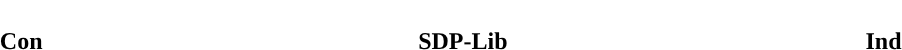<table style="width:60%; text-align:center;">
<tr style="color:white;">
<td style="background:"><strong>33</strong></td>
<td style="background:"><strong>6</strong></td>
<td style="background:"><strong>4</strong></td>
</tr>
<tr>
<td><span><strong>Con</strong></span></td>
<td><span><strong>SDP-Lib</strong></span></td>
<td><span><strong>Ind</strong></span></td>
</tr>
</table>
